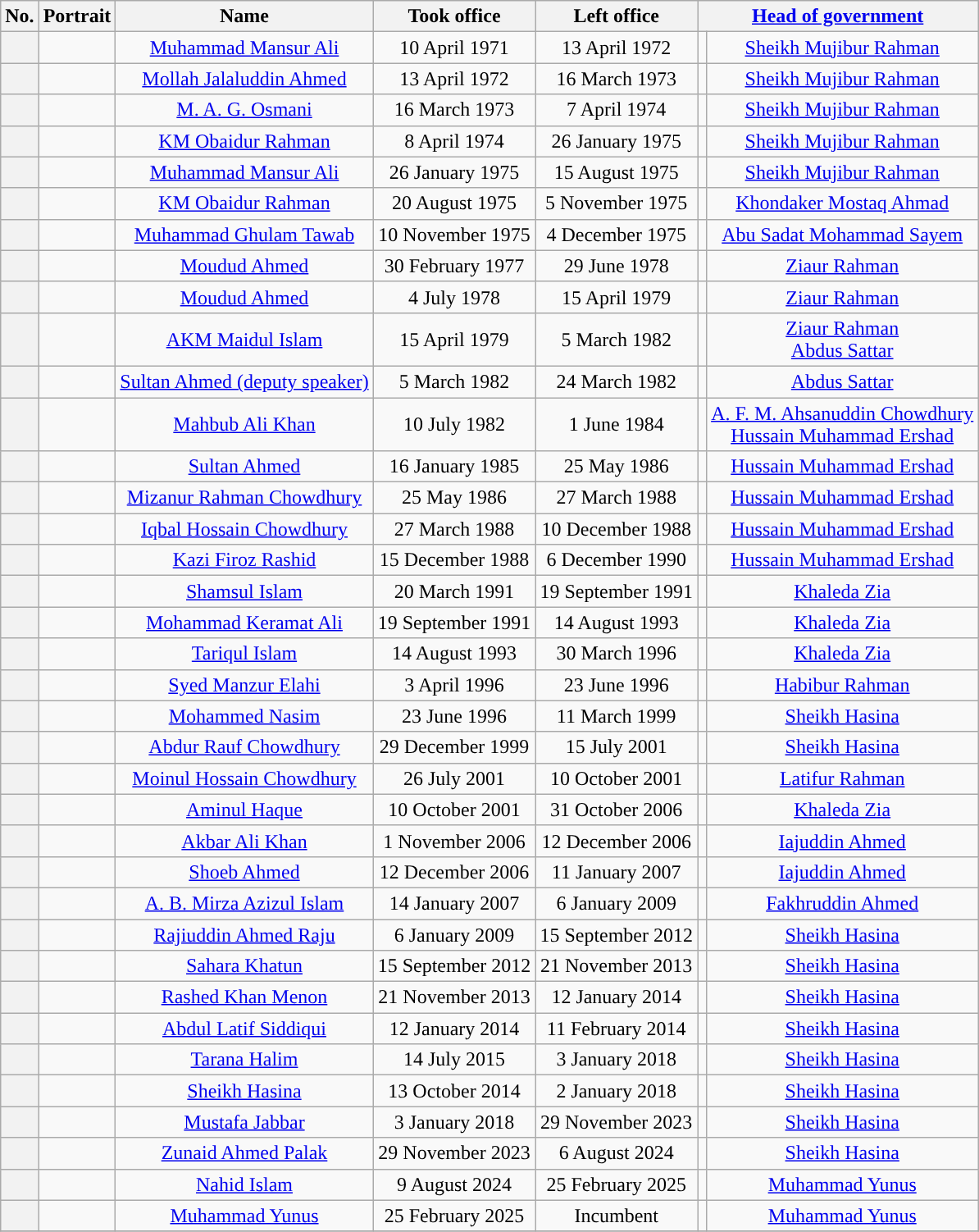<table class="wikitable" style="clear:right; text-align:center"|}>
<tr>
<th>No.</th>
<th>Portrait</th>
<th>Name</th>
<th>Took office</th>
<th>Left office</th>
<th colspan="2"><a href='#'>Head of government</a></th>
</tr>
<tr>
<th></th>
<td></td>
<td><a href='#'>Muhammad Mansur Ali</a></td>
<td>10 April 1971</td>
<td>13 April 1972</td>
<td style="background: "></td>
<td><a href='#'>Sheikh Mujibur Rahman</a></td>
</tr>
<tr>
<th></th>
<td></td>
<td><a href='#'>Mollah Jalaluddin Ahmed</a></td>
<td>13 April 1972</td>
<td>16 March 1973</td>
<td style="background: "></td>
<td><a href='#'>Sheikh Mujibur Rahman</a></td>
</tr>
<tr>
<th></th>
<td></td>
<td><a href='#'>M. A. G. Osmani</a></td>
<td>16 March 1973</td>
<td>7 April 1974</td>
<td style="background: "></td>
<td><a href='#'>Sheikh Mujibur Rahman</a></td>
</tr>
<tr>
<th></th>
<td></td>
<td><a href='#'>KM Obaidur Rahman</a></td>
<td>8 April 1974</td>
<td>26 January 1975</td>
<td style="background: "></td>
<td><a href='#'>Sheikh Mujibur Rahman</a></td>
</tr>
<tr>
<th></th>
<td></td>
<td><a href='#'>Muhammad Mansur Ali</a></td>
<td>26 January 1975</td>
<td>15 August 1975</td>
<td style="background: "></td>
<td><a href='#'>Sheikh Mujibur Rahman</a></td>
</tr>
<tr>
<th></th>
<td></td>
<td><a href='#'>KM Obaidur Rahman</a></td>
<td>20 August 1975</td>
<td>5 November 1975</td>
<td style="background: "></td>
<td><a href='#'>Khondaker Mostaq Ahmad</a></td>
</tr>
<tr>
<th></th>
<td></td>
<td><a href='#'>Muhammad Ghulam Tawab</a></td>
<td>10 November 1975</td>
<td>4 December 1975</td>
<td style="background: "></td>
<td><a href='#'>Abu Sadat Mohammad Sayem</a></td>
</tr>
<tr>
<th></th>
<td></td>
<td><a href='#'>Moudud Ahmed</a></td>
<td>30 February 1977</td>
<td>29 June 1978</td>
<td style="background: "></td>
<td><a href='#'>Ziaur Rahman</a></td>
</tr>
<tr>
<th></th>
<td></td>
<td><a href='#'>Moudud Ahmed</a></td>
<td>4 July 1978</td>
<td>15 April 1979</td>
<td style="background: "></td>
<td><a href='#'>Ziaur Rahman</a></td>
</tr>
<tr>
<th></th>
<td></td>
<td><a href='#'>AKM Maidul Islam</a></td>
<td>15 April 1979</td>
<td>5 March 1982</td>
<td style="background: "></td>
<td><a href='#'>Ziaur Rahman</a><br><a href='#'>Abdus Sattar</a></td>
</tr>
<tr>
<th></th>
<td></td>
<td><a href='#'>Sultan Ahmed (deputy speaker)</a></td>
<td>5 March 1982</td>
<td>24 March 1982</td>
<td style="background: "></td>
<td><a href='#'>Abdus Sattar</a></td>
</tr>
<tr>
<th></th>
<td></td>
<td><a href='#'>Mahbub Ali Khan</a></td>
<td>10 July 1982</td>
<td>1 June 1984</td>
<td style="background: "></td>
<td><a href='#'>A. F. M. Ahsanuddin Chowdhury</a><br><a href='#'>Hussain Muhammad Ershad</a></td>
</tr>
<tr>
<th></th>
<td></td>
<td><a href='#'>Sultan Ahmed</a></td>
<td>16 January 1985</td>
<td>25 May 1986</td>
<td style="background: "></td>
<td><a href='#'>Hussain Muhammad Ershad</a></td>
</tr>
<tr>
<th></th>
<td></td>
<td><a href='#'>Mizanur Rahman Chowdhury</a></td>
<td>25 May 1986</td>
<td>27 March 1988</td>
<td style="background: "></td>
<td><a href='#'>Hussain Muhammad Ershad</a></td>
</tr>
<tr>
<th></th>
<td></td>
<td><a href='#'>Iqbal Hossain Chowdhury</a></td>
<td>27 March 1988</td>
<td>10 December 1988</td>
<td style="background: "></td>
<td><a href='#'>Hussain Muhammad Ershad</a></td>
</tr>
<tr>
<th></th>
<td></td>
<td><a href='#'>Kazi Firoz Rashid</a></td>
<td>15 December 1988</td>
<td>6 December 1990</td>
<td style="background: "></td>
<td><a href='#'>Hussain Muhammad Ershad</a></td>
</tr>
<tr>
<th></th>
<td></td>
<td><a href='#'>Shamsul Islam</a></td>
<td>20 March 1991</td>
<td>19 September 1991</td>
<td style="background: "></td>
<td><a href='#'>Khaleda Zia</a></td>
</tr>
<tr>
<th></th>
<td></td>
<td><a href='#'>Mohammad Keramat Ali</a></td>
<td>19 September 1991</td>
<td>14 August 1993</td>
<td style="background: "></td>
<td><a href='#'>Khaleda Zia</a></td>
</tr>
<tr>
<th></th>
<td></td>
<td><a href='#'>Tariqul Islam</a></td>
<td>14 August 1993</td>
<td>30 March 1996</td>
<td style="background: "></td>
<td><a href='#'>Khaleda Zia</a></td>
</tr>
<tr>
<th></th>
<td></td>
<td><a href='#'>Syed Manzur Elahi</a></td>
<td>3 April 1996</td>
<td>23 June 1996</td>
<td style="background: "></td>
<td><a href='#'>Habibur Rahman</a></td>
</tr>
<tr>
<th></th>
<td></td>
<td><a href='#'>Mohammed Nasim</a></td>
<td>23 June 1996</td>
<td>11 March 1999</td>
<td style="background: "></td>
<td><a href='#'>Sheikh Hasina</a></td>
</tr>
<tr>
<th></th>
<td></td>
<td><a href='#'>Abdur Rauf Chowdhury</a></td>
<td>29 December 1999</td>
<td>15 July 2001</td>
<td style="background: "></td>
<td><a href='#'>Sheikh Hasina</a></td>
</tr>
<tr>
<th></th>
<td></td>
<td><a href='#'>Moinul Hossain Chowdhury</a></td>
<td>26 July 2001</td>
<td>10 October 2001</td>
<td style="background: "></td>
<td><a href='#'>Latifur Rahman</a></td>
</tr>
<tr>
<th></th>
<td></td>
<td><a href='#'>Aminul Haque</a></td>
<td>10 October 2001</td>
<td>31 October 2006</td>
<td style="background: "></td>
<td><a href='#'>Khaleda Zia</a></td>
</tr>
<tr>
<th></th>
<td></td>
<td><a href='#'>Akbar Ali Khan</a></td>
<td>1 November 2006</td>
<td>12 December 2006</td>
<td style="background: "></td>
<td><a href='#'>Iajuddin Ahmed</a></td>
</tr>
<tr>
<th></th>
<td></td>
<td><a href='#'>Shoeb Ahmed</a></td>
<td>12 December 2006</td>
<td>11 January 2007</td>
<td style="background: "></td>
<td><a href='#'>Iajuddin Ahmed</a></td>
</tr>
<tr>
<th></th>
<td></td>
<td><a href='#'>A. B. Mirza Azizul Islam</a></td>
<td>14 January 2007</td>
<td>6 January 2009</td>
<td style="background: "></td>
<td><a href='#'>Fakhruddin Ahmed</a></td>
</tr>
<tr>
<th></th>
<td></td>
<td><a href='#'>Rajiuddin Ahmed Raju</a></td>
<td>6 January 2009</td>
<td>15 September 2012</td>
<td style="background: "></td>
<td><a href='#'>Sheikh Hasina</a></td>
</tr>
<tr>
<th></th>
<td></td>
<td><a href='#'>Sahara Khatun</a></td>
<td>15 September 2012</td>
<td>21 November 2013</td>
<td style="background: "></td>
<td><a href='#'>Sheikh Hasina</a></td>
</tr>
<tr>
<th></th>
<td></td>
<td><a href='#'>Rashed Khan Menon</a></td>
<td>21 November 2013</td>
<td>12 January 2014</td>
<td style="background: "></td>
<td><a href='#'>Sheikh Hasina</a></td>
</tr>
<tr>
<th></th>
<td></td>
<td><a href='#'>Abdul Latif Siddiqui</a></td>
<td>12 January 2014</td>
<td>11 February 2014</td>
<td style="background: "></td>
<td><a href='#'>Sheikh Hasina</a></td>
</tr>
<tr>
<th></th>
<td></td>
<td><a href='#'>Tarana Halim</a></td>
<td>14 July 2015</td>
<td>3 January 2018</td>
<td style="background: "></td>
<td><a href='#'>Sheikh Hasina</a></td>
</tr>
<tr>
<th></th>
<td></td>
<td><a href='#'>Sheikh Hasina</a></td>
<td>13 October 2014</td>
<td>2 January 2018</td>
<td style="background: "></td>
<td><a href='#'>Sheikh Hasina</a></td>
</tr>
<tr>
<th></th>
<td></td>
<td><a href='#'>Mustafa Jabbar</a></td>
<td>3 January 2018</td>
<td>29 November 2023</td>
<td style="background: "></td>
<td><a href='#'>Sheikh Hasina</a></td>
</tr>
<tr>
<th></th>
<td></td>
<td><a href='#'>Zunaid Ahmed Palak</a></td>
<td>29 November 2023</td>
<td>6 August 2024</td>
<td style="background: "></td>
<td><a href='#'>Sheikh Hasina</a></td>
</tr>
<tr>
<th></th>
<td></td>
<td><a href='#'>Nahid Islam</a></td>
<td>9 August 2024</td>
<td>25 February 2025</td>
<td style="background: "></td>
<td><a href='#'>Muhammad Yunus</a></td>
</tr>
<tr>
<th></th>
<td></td>
<td><a href='#'>Muhammad Yunus</a></td>
<td>25 February 2025</td>
<td>Incumbent</td>
<td style="background: "></td>
<td><a href='#'>Muhammad Yunus</a></td>
</tr>
<tr>
</tr>
</table>
